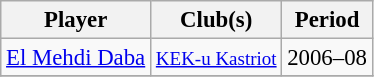<table class="wikitable collapsible collapsed" style="text-align:center;font-size:95%">
<tr>
<th scope="col">Player</th>
<th scope="col" class="unsortable">Club(s)</th>
<th scope="col">Period</th>
</tr>
<tr>
<td align="left"><a href='#'>El Mehdi Daba</a></td>
<td><small><a href='#'>KEK-u Kastriot</a></small></td>
<td>2006–08</td>
</tr>
<tr>
</tr>
</table>
